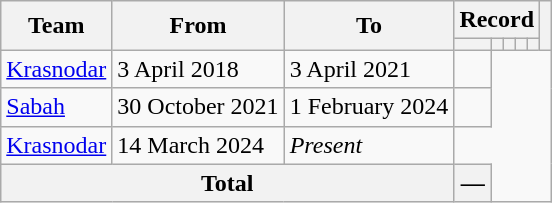<table class=wikitable style="text-align: center">
<tr>
<th rowspan=2>Team</th>
<th rowspan=2>From</th>
<th rowspan=2>To</th>
<th colspan=5>Record</th>
<th rowspan=2></th>
</tr>
<tr>
<th></th>
<th></th>
<th></th>
<th></th>
<th></th>
</tr>
<tr>
<td align=left><a href='#'>Krasnodar</a></td>
<td align=left>3 April 2018</td>
<td align=left>3 April 2021<br></td>
<td></td>
</tr>
<tr>
<td align=left><a href='#'>Sabah</a></td>
<td align=left>30 October 2021</td>
<td align=left>1 February 2024<br></td>
<td></td>
</tr>
<tr>
<td align=left><a href='#'>Krasnodar</a></td>
<td align=left>14 March 2024</td>
<td align=left><em>Present</em><br></td>
</tr>
<tr>
<th colspan=3>Total<br></th>
<th>—</th>
</tr>
</table>
